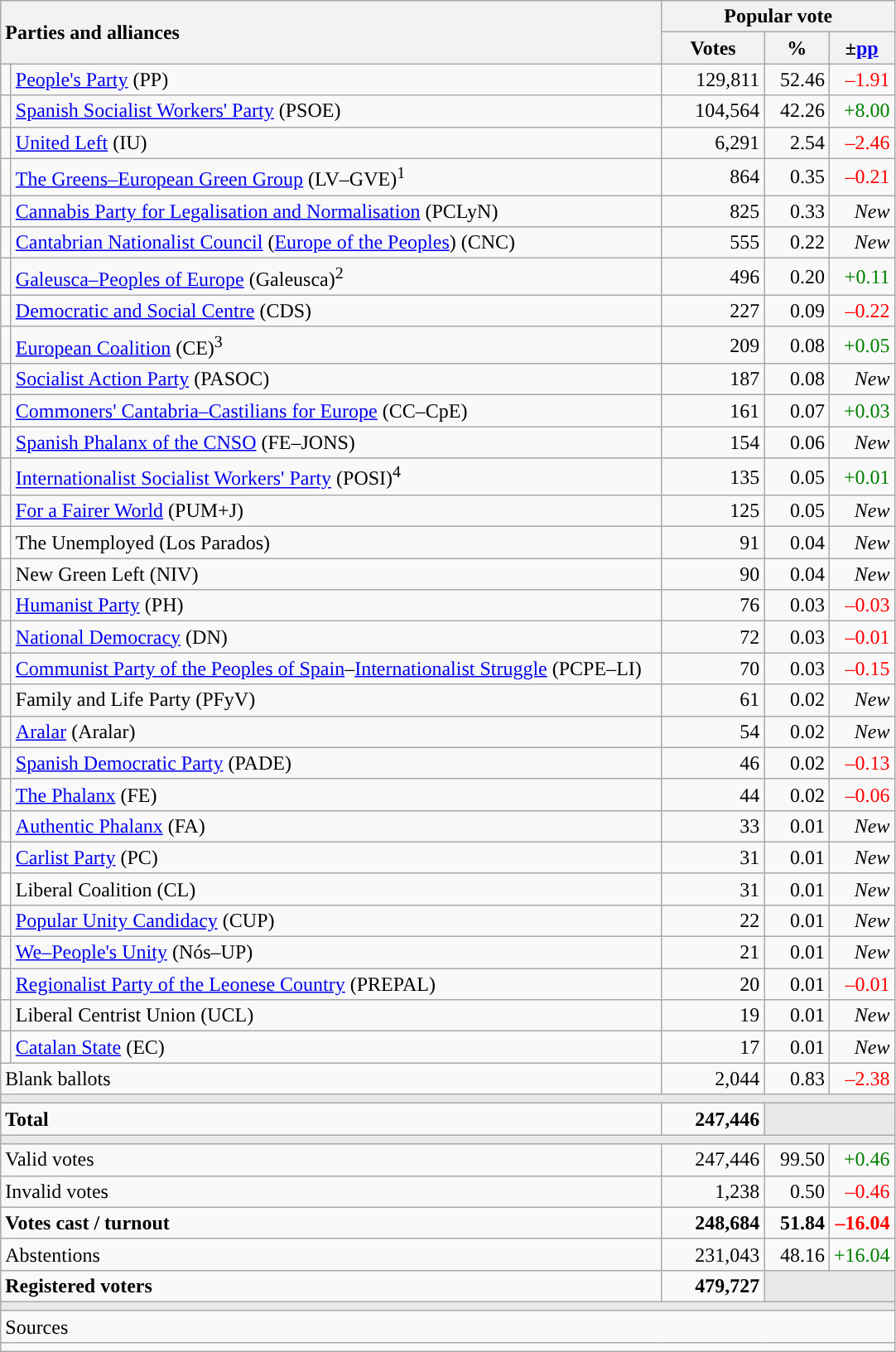<table class="wikitable" style="text-align:right">
<tr>
<th style="text-align:left;" rowspan="2" colspan="2" width="525">Parties and alliances</th>
<th colspan="3">Popular vote</th>
</tr>
<tr>
<th width="75">Votes</th>
<th width="45">%</th>
<th width="45">±<a href='#'>pp</a></th>
</tr>
<tr>
<td width="1" style="color:inherit;background:"></td>
<td align="left"><a href='#'>People's Party</a> (PP)</td>
<td>129,811</td>
<td>52.46</td>
<td style="color:red;">–1.91</td>
</tr>
<tr>
<td style="color:inherit;background:"></td>
<td align="left"><a href='#'>Spanish Socialist Workers' Party</a> (PSOE)</td>
<td>104,564</td>
<td>42.26</td>
<td style="color:green;">+8.00</td>
</tr>
<tr>
<td style="color:inherit;background:"></td>
<td align="left"><a href='#'>United Left</a> (IU)</td>
<td>6,291</td>
<td>2.54</td>
<td style="color:red;">–2.46</td>
</tr>
<tr>
<td style="color:inherit;background:"></td>
<td align="left"><a href='#'>The Greens–European Green Group</a> (LV–GVE)<sup>1</sup></td>
<td>864</td>
<td>0.35</td>
<td style="color:red;">–0.21</td>
</tr>
<tr>
<td style="color:inherit;background:"></td>
<td align="left"><a href='#'>Cannabis Party for Legalisation and Normalisation</a> (PCLyN)</td>
<td>825</td>
<td>0.33</td>
<td><em>New</em></td>
</tr>
<tr>
<td style="color:inherit;background:"></td>
<td align="left"><a href='#'>Cantabrian Nationalist Council</a> (<a href='#'>Europe of the Peoples</a>) (CNC)</td>
<td>555</td>
<td>0.22</td>
<td><em>New</em></td>
</tr>
<tr>
<td style="color:inherit;background:"></td>
<td align="left"><a href='#'>Galeusca–Peoples of Europe</a> (Galeusca)<sup>2</sup></td>
<td>496</td>
<td>0.20</td>
<td style="color:green;">+0.11</td>
</tr>
<tr>
<td style="color:inherit;background:"></td>
<td align="left"><a href='#'>Democratic and Social Centre</a> (CDS)</td>
<td>227</td>
<td>0.09</td>
<td style="color:red;">–0.22</td>
</tr>
<tr>
<td style="color:inherit;background:"></td>
<td align="left"><a href='#'>European Coalition</a> (CE)<sup>3</sup></td>
<td>209</td>
<td>0.08</td>
<td style="color:green;">+0.05</td>
</tr>
<tr>
<td style="color:inherit;background:"></td>
<td align="left"><a href='#'>Socialist Action Party</a> (PASOC)</td>
<td>187</td>
<td>0.08</td>
<td><em>New</em></td>
</tr>
<tr>
<td style="color:inherit;background:"></td>
<td align="left"><a href='#'>Commoners' Cantabria–Castilians for Europe</a> (CC–CpE)</td>
<td>161</td>
<td>0.07</td>
<td style="color:green;">+0.03</td>
</tr>
<tr>
<td style="color:inherit;background:"></td>
<td align="left"><a href='#'>Spanish Phalanx of the CNSO</a> (FE–JONS)</td>
<td>154</td>
<td>0.06</td>
<td><em>New</em></td>
</tr>
<tr>
<td style="color:inherit;background:"></td>
<td align="left"><a href='#'>Internationalist Socialist Workers' Party</a> (POSI)<sup>4</sup></td>
<td>135</td>
<td>0.05</td>
<td style="color:green;">+0.01</td>
</tr>
<tr>
<td style="color:inherit;background:"></td>
<td align="left"><a href='#'>For a Fairer World</a> (PUM+J)</td>
<td>125</td>
<td>0.05</td>
<td><em>New</em></td>
</tr>
<tr>
<td bgcolor="white"></td>
<td align="left">The Unemployed (Los Parados)</td>
<td>91</td>
<td>0.04</td>
<td><em>New</em></td>
</tr>
<tr>
<td style="color:inherit;background:"></td>
<td align="left">New Green Left (NIV)</td>
<td>90</td>
<td>0.04</td>
<td><em>New</em></td>
</tr>
<tr>
<td style="color:inherit;background:"></td>
<td align="left"><a href='#'>Humanist Party</a> (PH)</td>
<td>76</td>
<td>0.03</td>
<td style="color:red;">–0.03</td>
</tr>
<tr>
<td style="color:inherit;background:"></td>
<td align="left"><a href='#'>National Democracy</a> (DN)</td>
<td>72</td>
<td>0.03</td>
<td style="color:red;">–0.01</td>
</tr>
<tr>
<td style="color:inherit;background:"></td>
<td align="left"><a href='#'>Communist Party of the Peoples of Spain</a>–<a href='#'>Internationalist Struggle</a> (PCPE–LI)</td>
<td>70</td>
<td>0.03</td>
<td style="color:red;">–0.15</td>
</tr>
<tr>
<td style="color:inherit;background:"></td>
<td align="left">Family and Life Party (PFyV)</td>
<td>61</td>
<td>0.02</td>
<td><em>New</em></td>
</tr>
<tr>
<td style="color:inherit;background:"></td>
<td align="left"><a href='#'>Aralar</a> (Aralar)</td>
<td>54</td>
<td>0.02</td>
<td><em>New</em></td>
</tr>
<tr>
<td style="color:inherit;background:"></td>
<td align="left"><a href='#'>Spanish Democratic Party</a> (PADE)</td>
<td>46</td>
<td>0.02</td>
<td style="color:red;">–0.13</td>
</tr>
<tr>
<td style="color:inherit;background:"></td>
<td align="left"><a href='#'>The Phalanx</a> (FE)</td>
<td>44</td>
<td>0.02</td>
<td style="color:red;">–0.06</td>
</tr>
<tr>
<td style="color:inherit;background:"></td>
<td align="left"><a href='#'>Authentic Phalanx</a> (FA)</td>
<td>33</td>
<td>0.01</td>
<td><em>New</em></td>
</tr>
<tr>
<td style="color:inherit;background:"></td>
<td align="left"><a href='#'>Carlist Party</a> (PC)</td>
<td>31</td>
<td>0.01</td>
<td><em>New</em></td>
</tr>
<tr>
<td bgcolor="white"></td>
<td align="left">Liberal Coalition (CL)</td>
<td>31</td>
<td>0.01</td>
<td><em>New</em></td>
</tr>
<tr>
<td style="color:inherit;background:"></td>
<td align="left"><a href='#'>Popular Unity Candidacy</a> (CUP)</td>
<td>22</td>
<td>0.01</td>
<td><em>New</em></td>
</tr>
<tr>
<td style="color:inherit;background:"></td>
<td align="left"><a href='#'>We–People's Unity</a> (Nós–UP)</td>
<td>21</td>
<td>0.01</td>
<td><em>New</em></td>
</tr>
<tr>
<td style="color:inherit;background:"></td>
<td align="left"><a href='#'>Regionalist Party of the Leonese Country</a> (PREPAL)</td>
<td>20</td>
<td>0.01</td>
<td style="color:red;">–0.01</td>
</tr>
<tr>
<td style="color:inherit;background:"></td>
<td align="left">Liberal Centrist Union (UCL)</td>
<td>19</td>
<td>0.01</td>
<td><em>New</em></td>
</tr>
<tr>
<td style="color:inherit;background:"></td>
<td align="left"><a href='#'>Catalan State</a> (EC)</td>
<td>17</td>
<td>0.01</td>
<td><em>New</em></td>
</tr>
<tr>
<td align="left" colspan="2">Blank ballots</td>
<td>2,044</td>
<td>0.83</td>
<td style="color:red;">–2.38</td>
</tr>
<tr>
<td colspan="5" bgcolor="#E9E9E9"></td>
</tr>
<tr style="font-weight:bold;">
<td align="left" colspan="2">Total</td>
<td>247,446</td>
<td bgcolor="#E9E9E9" colspan="2"></td>
</tr>
<tr>
<td colspan="5" bgcolor="#E9E9E9"></td>
</tr>
<tr>
<td align="left" colspan="2">Valid votes</td>
<td>247,446</td>
<td>99.50</td>
<td style="color:green;">+0.46</td>
</tr>
<tr>
<td align="left" colspan="2">Invalid votes</td>
<td>1,238</td>
<td>0.50</td>
<td style="color:red;">–0.46</td>
</tr>
<tr style="font-weight:bold;">
<td align="left" colspan="2">Votes cast / turnout</td>
<td>248,684</td>
<td>51.84</td>
<td style="color:red;">–16.04</td>
</tr>
<tr>
<td align="left" colspan="2">Abstentions</td>
<td>231,043</td>
<td>48.16</td>
<td style="color:green;">+16.04</td>
</tr>
<tr style="font-weight:bold;">
<td align="left" colspan="2">Registered voters</td>
<td>479,727</td>
<td bgcolor="#E9E9E9" colspan="2"></td>
</tr>
<tr>
<td colspan="5" bgcolor="#E9E9E9"></td>
</tr>
<tr>
<td align="left" colspan="5">Sources</td>
</tr>
<tr>
<td colspan="5" style="text-align:left; max-width:680px;"></td>
</tr>
</table>
